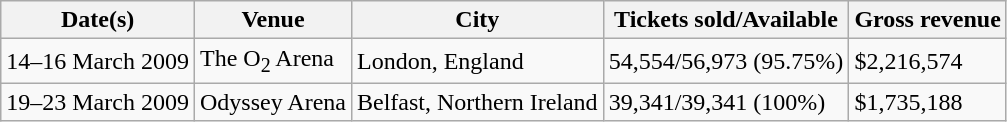<table class="wikitable">
<tr>
<th>Date(s)</th>
<th>Venue</th>
<th>City</th>
<th>Tickets sold/Available</th>
<th>Gross revenue</th>
</tr>
<tr>
<td>14–16 March 2009</td>
<td>The O<sub>2</sub> Arena</td>
<td>London, England</td>
<td>54,554/56,973 (95.75%)</td>
<td>$2,216,574</td>
</tr>
<tr>
<td>19–23 March 2009</td>
<td>Odyssey Arena</td>
<td>Belfast, Northern Ireland</td>
<td>39,341/39,341 (100%)</td>
<td>$1,735,188</td>
</tr>
</table>
